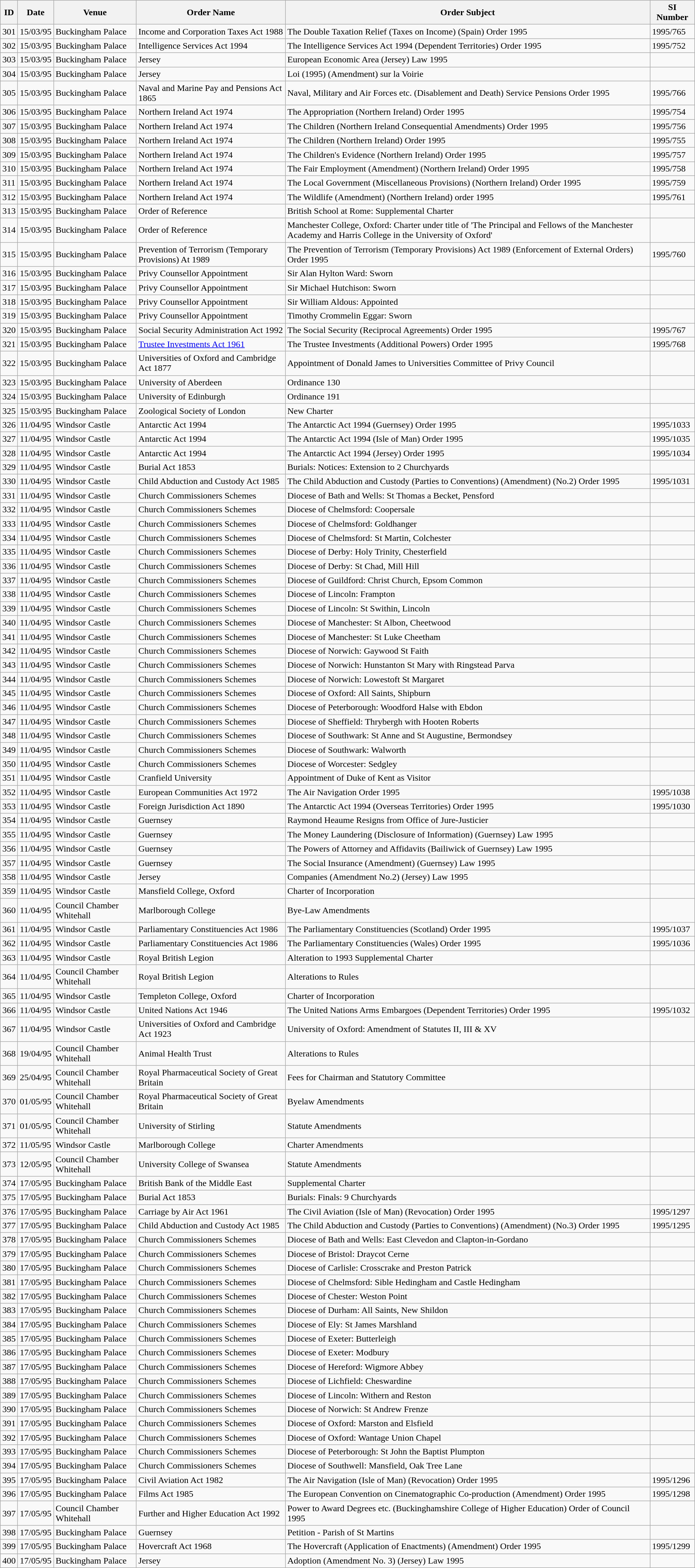<table class="wikitable">
<tr>
<th>ID</th>
<th>Date</th>
<th>Venue</th>
<th>Order Name</th>
<th>Order Subject</th>
<th>SI Number</th>
</tr>
<tr>
<td>301</td>
<td>15/03/95</td>
<td>Buckingham Palace</td>
<td>Income and Corporation Taxes Act 1988</td>
<td>The Double Taxation Relief (Taxes on Income) (Spain) Order 1995</td>
<td>1995/765</td>
</tr>
<tr>
<td>302</td>
<td>15/03/95</td>
<td>Buckingham Palace</td>
<td>Intelligence Services Act 1994</td>
<td>The Intelligence Services Act 1994 (Dependent Territories) Order 1995</td>
<td>1995/752</td>
</tr>
<tr>
<td>303</td>
<td>15/03/95</td>
<td>Buckingham Palace</td>
<td>Jersey</td>
<td>European Economic Area (Jersey) Law 1995</td>
<td></td>
</tr>
<tr>
<td>304</td>
<td>15/03/95</td>
<td>Buckingham Palace</td>
<td>Jersey</td>
<td>Loi (1995) (Amendment) sur la Voirie</td>
<td></td>
</tr>
<tr>
<td>305</td>
<td>15/03/95</td>
<td>Buckingham Palace</td>
<td>Naval and Marine Pay and Pensions Act 1865</td>
<td>Naval, Military and Air Forces etc. (Disablement and Death) Service Pensions Order 1995</td>
<td>1995/766</td>
</tr>
<tr>
<td>306</td>
<td>15/03/95</td>
<td>Buckingham Palace</td>
<td>Northern Ireland Act 1974</td>
<td>The Appropriation (Northern Ireland) Order 1995</td>
<td>1995/754</td>
</tr>
<tr>
<td>307</td>
<td>15/03/95</td>
<td>Buckingham Palace</td>
<td>Northern Ireland Act 1974</td>
<td>The Children (Northern Ireland Consequential Amendments) Order 1995</td>
<td>1995/756</td>
</tr>
<tr>
<td>308</td>
<td>15/03/95</td>
<td>Buckingham Palace</td>
<td>Northern Ireland Act 1974</td>
<td>The Children (Northern Ireland) Order 1995</td>
<td>1995/755</td>
</tr>
<tr>
<td>309</td>
<td>15/03/95</td>
<td>Buckingham Palace</td>
<td>Northern Ireland Act 1974</td>
<td>The Children's Evidence (Northern Ireland) Order 1995</td>
<td>1995/757</td>
</tr>
<tr>
<td>310</td>
<td>15/03/95</td>
<td>Buckingham Palace</td>
<td>Northern Ireland Act 1974</td>
<td>The Fair Employment (Amendment) (Northern Ireland) Order 1995</td>
<td>1995/758</td>
</tr>
<tr>
<td>311</td>
<td>15/03/95</td>
<td>Buckingham Palace</td>
<td>Northern Ireland Act 1974</td>
<td>The Local Government (Miscellaneous Provisions) (Northern Ireland) Order 1995</td>
<td>1995/759</td>
</tr>
<tr>
<td>312</td>
<td>15/03/95</td>
<td>Buckingham Palace</td>
<td>Northern Ireland Act 1974</td>
<td>The Wildlife (Amendment) (Northern Ireland) order 1995</td>
<td>1995/761</td>
</tr>
<tr>
<td>313</td>
<td>15/03/95</td>
<td>Buckingham Palace</td>
<td>Order of Reference</td>
<td>British School at Rome: Supplemental Charter</td>
<td></td>
</tr>
<tr>
<td>314</td>
<td>15/03/95</td>
<td>Buckingham Palace</td>
<td>Order of Reference</td>
<td>Manchester College, Oxford: Charter under title of 'The Principal and Fellows of the Manchester Academy and Harris College in the University of Oxford'</td>
<td></td>
</tr>
<tr>
<td>315</td>
<td>15/03/95</td>
<td>Buckingham Palace</td>
<td>Prevention of Terrorism (Temporary Provisions) At 1989</td>
<td>The Prevention of Terrorism (Temporary Provisions) Act 1989 (Enforcement of External Orders) Order 1995</td>
<td>1995/760</td>
</tr>
<tr>
<td>316</td>
<td>15/03/95</td>
<td>Buckingham Palace</td>
<td>Privy Counsellor Appointment</td>
<td>Sir Alan Hylton Ward: Sworn</td>
<td></td>
</tr>
<tr>
<td>317</td>
<td>15/03/95</td>
<td>Buckingham Palace</td>
<td>Privy Counsellor Appointment</td>
<td>Sir Michael Hutchison: Sworn</td>
<td></td>
</tr>
<tr>
<td>318</td>
<td>15/03/95</td>
<td>Buckingham Palace</td>
<td>Privy Counsellor Appointment</td>
<td>Sir William Aldous: Appointed</td>
<td></td>
</tr>
<tr>
<td>319</td>
<td>15/03/95</td>
<td>Buckingham Palace</td>
<td>Privy Counsellor Appointment</td>
<td>Timothy Crommelin Eggar: Sworn</td>
<td></td>
</tr>
<tr>
<td>320</td>
<td>15/03/95</td>
<td>Buckingham Palace</td>
<td>Social Security Administration Act 1992</td>
<td>The Social Security (Reciprocal Agreements) Order 1995</td>
<td>1995/767</td>
</tr>
<tr>
<td>321</td>
<td>15/03/95</td>
<td>Buckingham Palace</td>
<td><a href='#'>Trustee Investments Act 1961</a></td>
<td>The Trustee Investments (Additional Powers) Order 1995</td>
<td>1995/768</td>
</tr>
<tr>
<td>322</td>
<td>15/03/95</td>
<td>Buckingham Palace</td>
<td>Universities of Oxford and Cambridge Act 1877</td>
<td>Appointment of Donald James to Universities Committee of Privy Council</td>
<td></td>
</tr>
<tr>
<td>323</td>
<td>15/03/95</td>
<td>Buckingham Palace</td>
<td>University of Aberdeen</td>
<td>Ordinance 130</td>
<td></td>
</tr>
<tr>
<td>324</td>
<td>15/03/95</td>
<td>Buckingham Palace</td>
<td>University of Edinburgh</td>
<td>Ordinance 191</td>
<td></td>
</tr>
<tr>
<td>325</td>
<td>15/03/95</td>
<td>Buckingham Palace</td>
<td>Zoological Society of London</td>
<td>New Charter</td>
<td></td>
</tr>
<tr>
<td>326</td>
<td>11/04/95</td>
<td>Windsor Castle</td>
<td>Antarctic Act 1994</td>
<td>The Antarctic Act 1994 (Guernsey) Order 1995</td>
<td>1995/1033</td>
</tr>
<tr>
<td>327</td>
<td>11/04/95</td>
<td>Windsor Castle</td>
<td>Antarctic Act 1994</td>
<td>The Antarctic Act 1994 (Isle of Man) Order 1995</td>
<td>1995/1035</td>
</tr>
<tr>
<td>328</td>
<td>11/04/95</td>
<td>Windsor Castle</td>
<td>Antarctic Act 1994</td>
<td>The Antarctic Act 1994 (Jersey) Order 1995</td>
<td>1995/1034</td>
</tr>
<tr>
<td>329</td>
<td>11/04/95</td>
<td>Windsor Castle</td>
<td>Burial Act 1853</td>
<td>Burials: Notices: Extension to 2 Churchyards</td>
<td></td>
</tr>
<tr>
<td>330</td>
<td>11/04/95</td>
<td>Windsor Castle</td>
<td>Child Abduction and Custody Act 1985</td>
<td>The Child Abduction and Custody (Parties to Conventions) (Amendment) (No.2) Order 1995</td>
<td>1995/1031</td>
</tr>
<tr>
<td>331</td>
<td>11/04/95</td>
<td>Windsor Castle</td>
<td>Church Commissioners Schemes</td>
<td>Diocese of Bath and Wells: St Thomas a Becket, Pensford</td>
<td></td>
</tr>
<tr>
<td>332</td>
<td>11/04/95</td>
<td>Windsor Castle</td>
<td>Church Commissioners Schemes</td>
<td>Diocese of Chelmsford: Coopersale</td>
<td></td>
</tr>
<tr>
<td>333</td>
<td>11/04/95</td>
<td>Windsor Castle</td>
<td>Church Commissioners Schemes</td>
<td>Diocese of Chelmsford: Goldhanger</td>
<td></td>
</tr>
<tr>
<td>334</td>
<td>11/04/95</td>
<td>Windsor Castle</td>
<td>Church Commissioners Schemes</td>
<td>Diocese of Chelmsford: St Martin, Colchester</td>
<td></td>
</tr>
<tr>
<td>335</td>
<td>11/04/95</td>
<td>Windsor Castle</td>
<td>Church Commissioners Schemes</td>
<td>Diocese of Derby: Holy Trinity, Chesterfield</td>
<td></td>
</tr>
<tr>
<td>336</td>
<td>11/04/95</td>
<td>Windsor Castle</td>
<td>Church Commissioners Schemes</td>
<td>Diocese of Derby: St Chad, Mill Hill</td>
<td></td>
</tr>
<tr>
<td>337</td>
<td>11/04/95</td>
<td>Windsor Castle</td>
<td>Church Commissioners Schemes</td>
<td>Diocese of Guildford: Christ Church, Epsom Common</td>
<td></td>
</tr>
<tr>
<td>338</td>
<td>11/04/95</td>
<td>Windsor Castle</td>
<td>Church Commissioners Schemes</td>
<td>Diocese of Lincoln: Frampton</td>
<td></td>
</tr>
<tr>
<td>339</td>
<td>11/04/95</td>
<td>Windsor Castle</td>
<td>Church Commissioners Schemes</td>
<td>Diocese of Lincoln: St Swithin, Lincoln</td>
<td></td>
</tr>
<tr>
<td>340</td>
<td>11/04/95</td>
<td>Windsor Castle</td>
<td>Church Commissioners Schemes</td>
<td>Diocese of Manchester: St Albon, Cheetwood</td>
<td></td>
</tr>
<tr>
<td>341</td>
<td>11/04/95</td>
<td>Windsor Castle</td>
<td>Church Commissioners Schemes</td>
<td>Diocese of Manchester: St Luke Cheetham</td>
<td></td>
</tr>
<tr>
<td>342</td>
<td>11/04/95</td>
<td>Windsor Castle</td>
<td>Church Commissioners Schemes</td>
<td>Diocese of Norwich: Gaywood St Faith</td>
<td></td>
</tr>
<tr>
<td>343</td>
<td>11/04/95</td>
<td>Windsor Castle</td>
<td>Church Commissioners Schemes</td>
<td>Diocese of Norwich: Hunstanton St Mary with Ringstead Parva</td>
<td></td>
</tr>
<tr>
<td>344</td>
<td>11/04/95</td>
<td>Windsor Castle</td>
<td>Church Commissioners Schemes</td>
<td>Diocese of Norwich: Lowestoft St Margaret</td>
<td></td>
</tr>
<tr>
<td>345</td>
<td>11/04/95</td>
<td>Windsor Castle</td>
<td>Church Commissioners Schemes</td>
<td>Diocese of Oxford: All Saints, Shipburn</td>
<td></td>
</tr>
<tr>
<td>346</td>
<td>11/04/95</td>
<td>Windsor Castle</td>
<td>Church Commissioners Schemes</td>
<td>Diocese of Peterborough: Woodford Halse with Ebdon</td>
<td></td>
</tr>
<tr>
<td>347</td>
<td>11/04/95</td>
<td>Windsor Castle</td>
<td>Church Commissioners Schemes</td>
<td>Diocese of Sheffield: Thrybergh with Hooten Roberts</td>
<td></td>
</tr>
<tr>
<td>348</td>
<td>11/04/95</td>
<td>Windsor Castle</td>
<td>Church Commissioners Schemes</td>
<td>Diocese of Southwark: St Anne and St Augustine, Bermondsey</td>
<td></td>
</tr>
<tr>
<td>349</td>
<td>11/04/95</td>
<td>Windsor Castle</td>
<td>Church Commissioners Schemes</td>
<td>Diocese of Southwark: Walworth</td>
<td></td>
</tr>
<tr>
<td>350</td>
<td>11/04/95</td>
<td>Windsor Castle</td>
<td>Church Commissioners Schemes</td>
<td>Diocese of Worcester: Sedgley</td>
<td></td>
</tr>
<tr>
<td>351</td>
<td>11/04/95</td>
<td>Windsor Castle</td>
<td>Cranfield University</td>
<td>Appointment of Duke of Kent as Visitor</td>
<td></td>
</tr>
<tr>
<td>352</td>
<td>11/04/95</td>
<td>Windsor Castle</td>
<td>European Communities Act 1972</td>
<td>The Air Navigation Order 1995</td>
<td>1995/1038</td>
</tr>
<tr>
<td>353</td>
<td>11/04/95</td>
<td>Windsor Castle</td>
<td>Foreign Jurisdiction Act 1890</td>
<td>The Antarctic Act 1994 (Overseas Territories) Order 1995</td>
<td>1995/1030</td>
</tr>
<tr>
<td>354</td>
<td>11/04/95</td>
<td>Windsor Castle</td>
<td>Guernsey</td>
<td>Raymond Heaume Resigns from Office of Jure-Justicier</td>
<td></td>
</tr>
<tr>
<td>355</td>
<td>11/04/95</td>
<td>Windsor Castle</td>
<td>Guernsey</td>
<td>The Money Laundering (Disclosure of Information) (Guernsey) Law 1995</td>
<td></td>
</tr>
<tr>
<td>356</td>
<td>11/04/95</td>
<td>Windsor Castle</td>
<td>Guernsey</td>
<td>The Powers of Attorney and Affidavits (Bailiwick of Guernsey) Law 1995</td>
<td></td>
</tr>
<tr>
<td>357</td>
<td>11/04/95</td>
<td>Windsor Castle</td>
<td>Guernsey</td>
<td>The Social Insurance (Amendment) (Guernsey) Law 1995</td>
<td></td>
</tr>
<tr>
<td>358</td>
<td>11/04/95</td>
<td>Windsor Castle</td>
<td>Jersey</td>
<td>Companies (Amendment No.2) (Jersey) Law 1995</td>
<td></td>
</tr>
<tr>
<td>359</td>
<td>11/04/95</td>
<td>Windsor Castle</td>
<td>Mansfield College, Oxford</td>
<td>Charter of Incorporation</td>
<td></td>
</tr>
<tr>
<td>360</td>
<td>11/04/95</td>
<td>Council Chamber Whitehall</td>
<td>Marlborough College</td>
<td>Bye-Law Amendments</td>
<td></td>
</tr>
<tr>
<td>361</td>
<td>11/04/95</td>
<td>Windsor Castle</td>
<td>Parliamentary Constituencies Act 1986</td>
<td>The Parliamentary Constituencies (Scotland) Order 1995</td>
<td>1995/1037</td>
</tr>
<tr>
<td>362</td>
<td>11/04/95</td>
<td>Windsor Castle</td>
<td>Parliamentary Constituencies Act 1986</td>
<td>The Parliamentary Constituencies (Wales) Order 1995</td>
<td>1995/1036</td>
</tr>
<tr>
<td>363</td>
<td>11/04/95</td>
<td>Windsor Castle</td>
<td>Royal British Legion</td>
<td>Alteration to 1993 Supplemental Charter</td>
<td></td>
</tr>
<tr>
<td>364</td>
<td>11/04/95</td>
<td>Council Chamber Whitehall</td>
<td>Royal British Legion</td>
<td>Alterations to Rules</td>
<td></td>
</tr>
<tr>
<td>365</td>
<td>11/04/95</td>
<td>Windsor Castle</td>
<td>Templeton College, Oxford</td>
<td>Charter of Incorporation</td>
<td></td>
</tr>
<tr>
<td>366</td>
<td>11/04/95</td>
<td>Windsor Castle</td>
<td>United Nations Act 1946</td>
<td>The United Nations Arms Embargoes (Dependent Territories) Order 1995</td>
<td>1995/1032</td>
</tr>
<tr>
<td>367</td>
<td>11/04/95</td>
<td>Windsor Castle</td>
<td>Universities of Oxford and Cambridge Act 1923</td>
<td>University of Oxford: Amendment of Statutes II, III & XV</td>
<td></td>
</tr>
<tr>
<td>368</td>
<td>19/04/95</td>
<td>Council Chamber Whitehall</td>
<td>Animal Health Trust</td>
<td>Alterations to Rules</td>
<td></td>
</tr>
<tr>
<td>369</td>
<td>25/04/95</td>
<td>Council Chamber Whitehall</td>
<td>Royal Pharmaceutical Society of Great Britain</td>
<td>Fees for Chairman and Statutory Committee</td>
<td></td>
</tr>
<tr>
<td>370</td>
<td>01/05/95</td>
<td>Council Chamber Whitehall</td>
<td>Royal Pharmaceutical Society of Great Britain</td>
<td>Byelaw Amendments</td>
<td></td>
</tr>
<tr>
<td>371</td>
<td>01/05/95</td>
<td>Council Chamber Whitehall</td>
<td>University of Stirling</td>
<td>Statute Amendments</td>
<td></td>
</tr>
<tr>
<td>372</td>
<td>11/05/95</td>
<td>Windsor Castle</td>
<td>Marlborough College</td>
<td>Charter Amendments</td>
<td></td>
</tr>
<tr>
<td>373</td>
<td>12/05/95</td>
<td>Council Chamber Whitehall</td>
<td>University College of Swansea</td>
<td>Statute Amendments</td>
<td></td>
</tr>
<tr>
<td>374</td>
<td>17/05/95</td>
<td>Buckingham Palace</td>
<td>British Bank of the Middle East</td>
<td>Supplemental Charter</td>
<td></td>
</tr>
<tr>
<td>375</td>
<td>17/05/95</td>
<td>Buckingham Palace</td>
<td>Burial Act 1853</td>
<td>Burials: Finals: 9 Churchyards</td>
<td></td>
</tr>
<tr>
<td>376</td>
<td>17/05/95</td>
<td>Buckingham Palace</td>
<td>Carriage by Air Act 1961</td>
<td>The Civil Aviation (Isle of Man) (Revocation) Order 1995</td>
<td>1995/1297</td>
</tr>
<tr>
<td>377</td>
<td>17/05/95</td>
<td>Buckingham Palace</td>
<td>Child Abduction and Custody Act 1985</td>
<td>The Child Abduction and Custody (Parties to Conventions) (Amendment) (No.3) Order 1995</td>
<td>1995/1295</td>
</tr>
<tr>
<td>378</td>
<td>17/05/95</td>
<td>Buckingham Palace</td>
<td>Church Commissioners Schemes</td>
<td>Diocese of Bath and Wells: East Clevedon and Clapton-in-Gordano</td>
<td></td>
</tr>
<tr>
<td>379</td>
<td>17/05/95</td>
<td>Buckingham Palace</td>
<td>Church Commissioners Schemes</td>
<td>Diocese of Bristol: Draycot Cerne</td>
<td></td>
</tr>
<tr>
<td>380</td>
<td>17/05/95</td>
<td>Buckingham Palace</td>
<td>Church Commissioners Schemes</td>
<td>Diocese of Carlisle: Crosscrake and Preston Patrick</td>
<td></td>
</tr>
<tr>
<td>381</td>
<td>17/05/95</td>
<td>Buckingham Palace</td>
<td>Church Commissioners Schemes</td>
<td>Diocese of Chelmsford: Sible Hedingham and Castle Hedingham</td>
<td></td>
</tr>
<tr>
<td>382</td>
<td>17/05/95</td>
<td>Buckingham Palace</td>
<td>Church Commissioners Schemes</td>
<td>Diocese of Chester: Weston Point</td>
<td></td>
</tr>
<tr>
<td>383</td>
<td>17/05/95</td>
<td>Buckingham Palace</td>
<td>Church Commissioners Schemes</td>
<td>Diocese of Durham: All Saints, New Shildon</td>
<td></td>
</tr>
<tr>
<td>384</td>
<td>17/05/95</td>
<td>Buckingham Palace</td>
<td>Church Commissioners Schemes</td>
<td>Diocese of Ely: St James Marshland</td>
<td></td>
</tr>
<tr>
<td>385</td>
<td>17/05/95</td>
<td>Buckingham Palace</td>
<td>Church Commissioners Schemes</td>
<td>Diocese of Exeter: Butterleigh</td>
<td></td>
</tr>
<tr>
<td>386</td>
<td>17/05/95</td>
<td>Buckingham Palace</td>
<td>Church Commissioners Schemes</td>
<td>Diocese of Exeter: Modbury</td>
<td></td>
</tr>
<tr>
<td>387</td>
<td>17/05/95</td>
<td>Buckingham Palace</td>
<td>Church Commissioners Schemes</td>
<td>Diocese of Hereford: Wigmore Abbey</td>
<td></td>
</tr>
<tr>
<td>388</td>
<td>17/05/95</td>
<td>Buckingham Palace</td>
<td>Church Commissioners Schemes</td>
<td>Diocese of Lichfield: Cheswardine</td>
<td></td>
</tr>
<tr>
<td>389</td>
<td>17/05/95</td>
<td>Buckingham Palace</td>
<td>Church Commissioners Schemes</td>
<td>Diocese of Lincoln: Withern and Reston</td>
<td></td>
</tr>
<tr>
<td>390</td>
<td>17/05/95</td>
<td>Buckingham Palace</td>
<td>Church Commissioners Schemes</td>
<td>Diocese of Norwich: St Andrew Frenze</td>
<td></td>
</tr>
<tr>
<td>391</td>
<td>17/05/95</td>
<td>Buckingham Palace</td>
<td>Church Commissioners Schemes</td>
<td>Diocese of Oxford: Marston and Elsfield</td>
<td></td>
</tr>
<tr>
<td>392</td>
<td>17/05/95</td>
<td>Buckingham Palace</td>
<td>Church Commissioners Schemes</td>
<td>Diocese of Oxford: Wantage Union Chapel</td>
<td></td>
</tr>
<tr>
<td>393</td>
<td>17/05/95</td>
<td>Buckingham Palace</td>
<td>Church Commissioners Schemes</td>
<td>Diocese of Peterborough: St John the Baptist Plumpton</td>
<td></td>
</tr>
<tr>
<td>394</td>
<td>17/05/95</td>
<td>Buckingham Palace</td>
<td>Church Commissioners Schemes</td>
<td>Diocese of Southwell: Mansfield, Oak Tree Lane</td>
<td></td>
</tr>
<tr>
<td>395</td>
<td>17/05/95</td>
<td>Buckingham Palace</td>
<td>Civil Aviation Act 1982</td>
<td>The Air Navigation (Isle of Man) (Revocation) Order 1995</td>
<td>1995/1296</td>
</tr>
<tr>
<td>396</td>
<td>17/05/95</td>
<td>Buckingham Palace</td>
<td>Films Act 1985</td>
<td>The European Convention on Cinematographic Co-production (Amendment) Order 1995</td>
<td>1995/1298</td>
</tr>
<tr>
<td>397</td>
<td>17/05/95</td>
<td>Council Chamber Whitehall</td>
<td>Further and Higher Education Act 1992</td>
<td>Power to Award Degrees etc. (Buckinghamshire College of Higher Education) Order of Council 1995</td>
<td></td>
</tr>
<tr>
<td>398</td>
<td>17/05/95</td>
<td>Buckingham Palace</td>
<td>Guernsey</td>
<td>Petition - Parish of St Martins</td>
<td></td>
</tr>
<tr>
<td>399</td>
<td>17/05/95</td>
<td>Buckingham Palace</td>
<td>Hovercraft Act 1968</td>
<td>The Hovercraft (Application of Enactments) (Amendment) Order 1995</td>
<td>1995/1299</td>
</tr>
<tr>
<td>400</td>
<td>17/05/95</td>
<td>Buckingham Palace</td>
<td>Jersey</td>
<td>Adoption (Amendment No. 3) (Jersey) Law 1995</td>
<td></td>
</tr>
</table>
